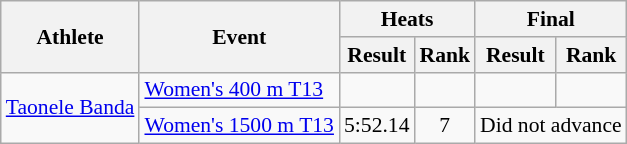<table class=wikitable style="font-size:90%">
<tr>
<th rowspan="2">Athlete</th>
<th rowspan="2">Event</th>
<th colspan="2">Heats</th>
<th colspan="2">Final</th>
</tr>
<tr>
<th>Result</th>
<th>Rank</th>
<th>Result</th>
<th>Rank</th>
</tr>
<tr align=center>
<td rowspan=2 align=left><a href='#'>Taonele Banda</a></td>
<td align=left><a href='#'>Women's 400 m T13</a></td>
<td></td>
<td></td>
<td></td>
<td></td>
</tr>
<tr align=center>
<td align=left><a href='#'>Women's 1500 m T13</a></td>
<td>5:52.14 <strong></strong></td>
<td>7</td>
<td colspan="2">Did not advance</td>
</tr>
</table>
